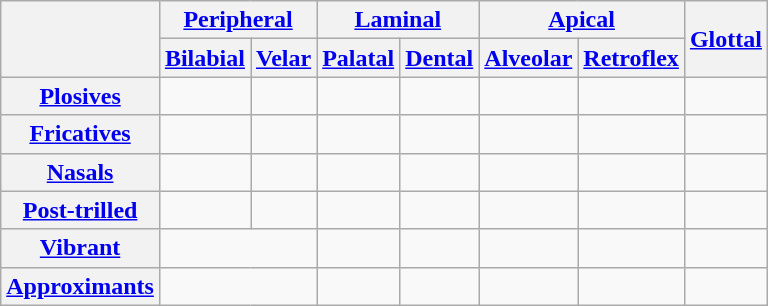<table class="wikitable" style="text-align:center;">
<tr>
<th rowspan=2></th>
<th colspan=2><a href='#'>Peripheral</a></th>
<th colspan=2><a href='#'>Laminal</a></th>
<th colspan=2><a href='#'>Apical</a></th>
<th rowspan=2><a href='#'>Glottal</a></th>
</tr>
<tr>
<th><a href='#'>Bilabial</a></th>
<th><a href='#'>Velar</a></th>
<th><a href='#'>Palatal</a></th>
<th><a href='#'>Dental</a></th>
<th><a href='#'>Alveolar</a></th>
<th><a href='#'>Retroflex</a></th>
</tr>
<tr>
<th><a href='#'>Plosives</a></th>
<td></td>
<td></td>
<td></td>
<td></td>
<td></td>
<td></td>
<td></td>
</tr>
<tr>
<th><a href='#'>Fricatives</a></th>
<td></td>
<td></td>
<td></td>
<td></td>
<td></td>
<td></td>
<td></td>
</tr>
<tr>
<th><a href='#'>Nasals</a></th>
<td></td>
<td></td>
<td></td>
<td></td>
<td></td>
<td></td>
<td></td>
</tr>
<tr>
<th><a href='#'>Post-trilled</a></th>
<td></td>
<td></td>
<td></td>
<td></td>
<td></td>
<td></td>
<td></td>
</tr>
<tr>
<th><a href='#'>Vibrant</a></th>
<td colspan=2></td>
<td></td>
<td></td>
<td></td>
<td></td>
<td></td>
</tr>
<tr>
<th><a href='#'>Approximants</a></th>
<td colspan=2></td>
<td></td>
<td></td>
<td></td>
<td></td>
<td></td>
</tr>
</table>
